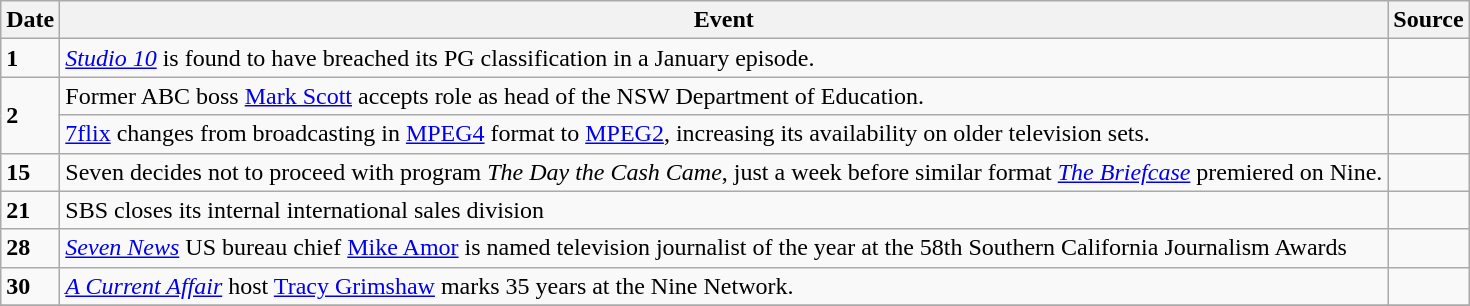<table class="wikitable">
<tr>
<th>Date</th>
<th>Event</th>
<th>Source</th>
</tr>
<tr>
<td><strong>1</strong></td>
<td><em><a href='#'>Studio 10</a></em> is found to have breached its PG classification in a January episode.</td>
<td></td>
</tr>
<tr>
<td rowspan="2"><strong>2</strong></td>
<td>Former ABC boss <a href='#'>Mark Scott</a> accepts role as head of the NSW Department of Education.</td>
<td></td>
</tr>
<tr>
<td><a href='#'>7flix</a> changes from broadcasting in <a href='#'>MPEG4</a> format to <a href='#'>MPEG2</a>, increasing its availability on older television sets.</td>
<td></td>
</tr>
<tr>
<td><strong>15</strong></td>
<td>Seven decides not to proceed with program <em>The Day the Cash Came</em>, just a week before similar format <em><a href='#'>The Briefcase</a></em> premiered on Nine.</td>
<td></td>
</tr>
<tr>
<td><strong>21</strong></td>
<td>SBS closes its internal international sales division</td>
<td></td>
</tr>
<tr>
<td><strong>28</strong></td>
<td><em><a href='#'>Seven News</a></em> US bureau chief <a href='#'>Mike Amor</a> is named television journalist of the year at the 58th Southern California Journalism Awards</td>
<td></td>
</tr>
<tr>
<td><strong>30</strong></td>
<td><em><a href='#'>A Current Affair</a></em> host <a href='#'>Tracy Grimshaw</a> marks 35 years at the Nine Network.</td>
<td></td>
</tr>
<tr>
</tr>
</table>
